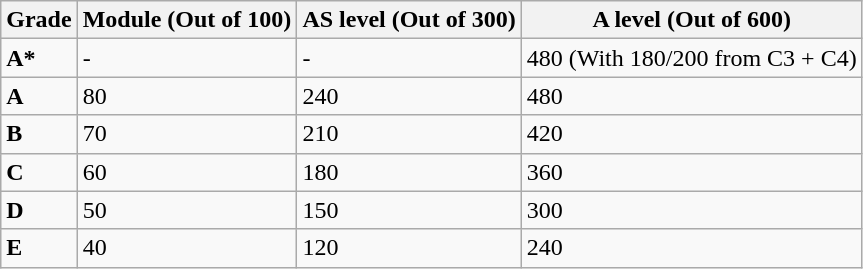<table class="wikitable">
<tr n>
<th>Grade</th>
<th>Module (Out of 100)</th>
<th>AS level (Out of 300)</th>
<th>A level (Out of 600)</th>
</tr>
<tr>
<td><strong>A*</strong></td>
<td>-</td>
<td>-</td>
<td>480 (With 180/200 from C3 + C4)</td>
</tr>
<tr>
<td><strong>A</strong></td>
<td>80</td>
<td>240</td>
<td>480</td>
</tr>
<tr>
<td><strong>B</strong></td>
<td>70</td>
<td>210</td>
<td>420</td>
</tr>
<tr>
<td><strong>C</strong></td>
<td>60</td>
<td>180</td>
<td>360</td>
</tr>
<tr>
<td><strong>D</strong></td>
<td>50</td>
<td>150</td>
<td>300</td>
</tr>
<tr>
<td><strong>E</strong></td>
<td>40</td>
<td>120</td>
<td>240</td>
</tr>
</table>
